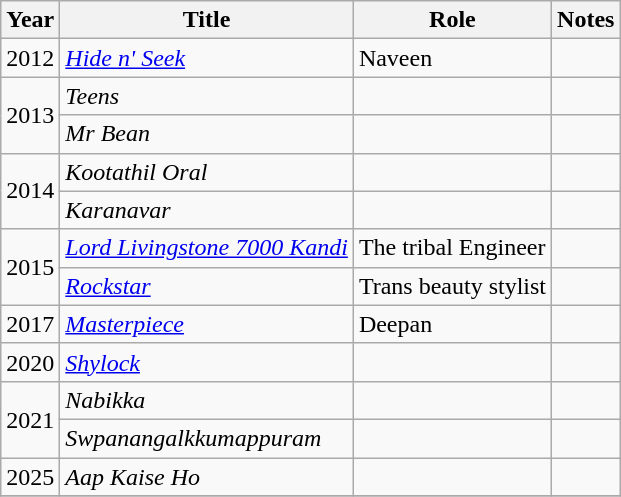<table class="wikitable sortable">
<tr>
<th>Year</th>
<th>Title</th>
<th>Role</th>
<th class="unsortable">Notes</th>
</tr>
<tr>
<td>2012</td>
<td><em><a href='#'>Hide n' Seek</a></em></td>
<td>Naveen</td>
<td></td>
</tr>
<tr>
<td rowspan=2>2013</td>
<td><em>Teens</em></td>
<td></td>
<td></td>
</tr>
<tr>
<td><em>Mr Bean</em></td>
<td></td>
<td></td>
</tr>
<tr>
<td rowspan=2>2014</td>
<td><em>Kootathil Oral</em></td>
<td></td>
<td></td>
</tr>
<tr>
<td><em>Karanavar</em></td>
<td></td>
<td></td>
</tr>
<tr>
<td rowspan=2>2015</td>
<td><em><a href='#'>Lord Livingstone 7000 Kandi</a></em></td>
<td>The tribal Engineer</td>
<td></td>
</tr>
<tr>
<td><em><a href='#'>Rockstar</a></em></td>
<td>Trans beauty stylist</td>
<td></td>
</tr>
<tr>
<td>2017</td>
<td><em><a href='#'>Masterpiece</a></em></td>
<td>Deepan</td>
<td></td>
</tr>
<tr>
<td>2020</td>
<td><em><a href='#'>Shylock</a></em></td>
<td></td>
<td></td>
</tr>
<tr>
<td rowspan=2>2021</td>
<td><em>Nabikka</em></td>
<td></td>
<td></td>
</tr>
<tr>
<td><em>Swpanangalkkumappuram</em></td>
<td></td>
<td></td>
</tr>
<tr>
<td>2025</td>
<td><em>Aap Kaise Ho</em></td>
<td></td>
<td></td>
</tr>
<tr>
</tr>
</table>
